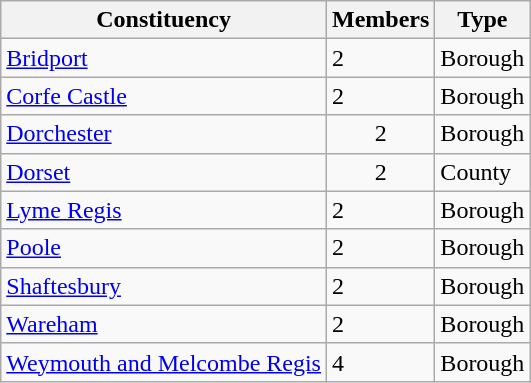<table class="wikitable sortable">
<tr>
<th>Constituency</th>
<th>Members</th>
<th>Type</th>
</tr>
<tr>
<td><a href='#'>Bridport</a></td>
<td>2</td>
<td>Borough</td>
</tr>
<tr>
<td><a href='#'>Corfe Castle</a></td>
<td>2</td>
<td>Borough</td>
</tr>
<tr>
<td><a href='#'>Dorchester</a></td>
<td align="center">2</td>
<td>Borough</td>
</tr>
<tr>
<td><a href='#'>Dorset</a></td>
<td align="center">2</td>
<td>County</td>
</tr>
<tr>
<td><a href='#'>Lyme Regis</a></td>
<td>2</td>
<td>Borough</td>
</tr>
<tr>
<td><a href='#'>Poole</a></td>
<td>2</td>
<td>Borough</td>
</tr>
<tr>
<td><a href='#'>Shaftesbury</a></td>
<td>2</td>
<td>Borough</td>
</tr>
<tr>
<td><a href='#'>Wareham</a></td>
<td>2</td>
<td>Borough</td>
</tr>
<tr>
<td><a href='#'>Weymouth and Melcombe Regis</a></td>
<td>4</td>
<td>Borough</td>
</tr>
</table>
